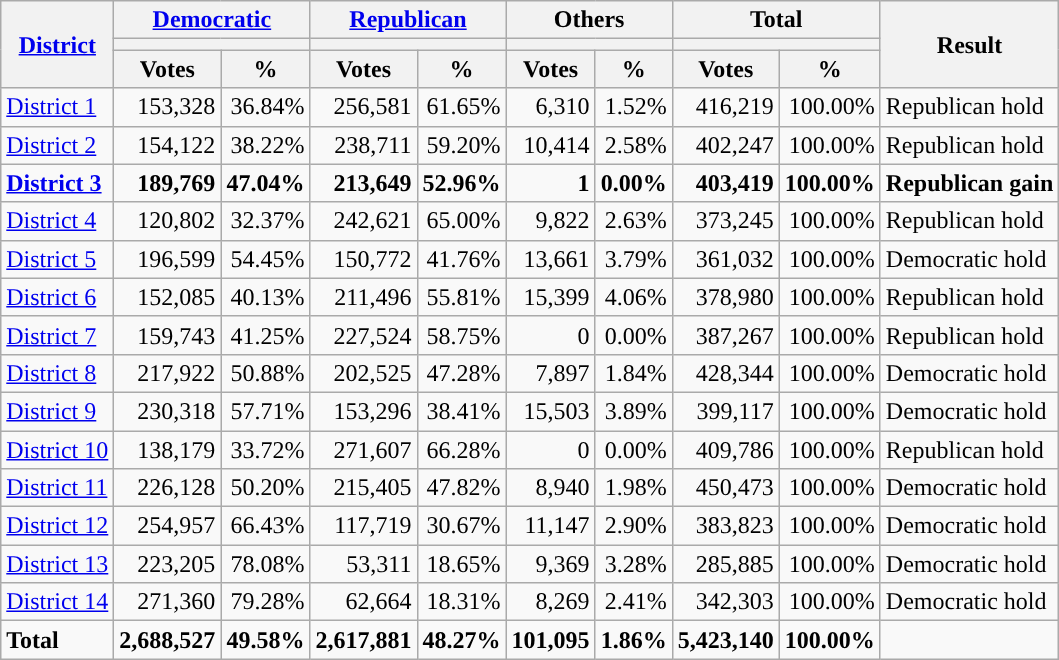<table class="wikitable plainrowheaders sortable" style="font-size:100%; text-align:right;">
<tr>
<th scope=col rowspan=3><a href='#'>District</a></th>
<th scope=col colspan=2><a href='#'>Democratic</a></th>
<th scope=col colspan=2><a href='#'>Republican</a></th>
<th scope=col colspan=2>Others</th>
<th scope=col colspan=2>Total</th>
<th scope=col rowspan=3>Result</th>
</tr>
<tr>
<th scope=col colspan=2 style="background:"></th>
<th scope=col colspan=2 style="background:"></th>
<th scope=col colspan=2></th>
<th scope=col colspan=2></th>
</tr>
<tr>
<th scope=col data-sort-type="number">Votes</th>
<th scope=col data-sort-type="number">%</th>
<th scope=col data-sort-type="number">Votes</th>
<th scope=col data-sort-type="number">%</th>
<th scope=col data-sort-type="number">Votes</th>
<th scope=col data-sort-type="number">%</th>
<th scope=col data-sort-type="number">Votes</th>
<th scope=col data-sort-type="number">%</th>
</tr>
<tr>
<td align=left><a href='#'>District 1</a></td>
<td>153,328</td>
<td>36.84%</td>
<td>256,581</td>
<td>61.65%</td>
<td>6,310</td>
<td>1.52%</td>
<td>416,219</td>
<td>100.00%</td>
<td align=left>Republican hold</td>
</tr>
<tr>
<td align=left><a href='#'>District 2</a></td>
<td>154,122</td>
<td>38.22%</td>
<td>238,711</td>
<td>59.20%</td>
<td>10,414</td>
<td>2.58%</td>
<td>402,247</td>
<td>100.00%</td>
<td align=left>Republican hold</td>
</tr>
<tr>
<td align=left><strong><a href='#'>District 3</a></strong></td>
<td><strong>189,769</strong></td>
<td><strong>47.04%</strong></td>
<td><strong>213,649</strong></td>
<td><strong>52.96%</strong></td>
<td><strong>1</strong></td>
<td><strong>0.00%</strong></td>
<td><strong>403,419</strong></td>
<td><strong>100.00%</strong></td>
<td align=left><strong>Republican gain</strong></td>
</tr>
<tr>
<td align=left><a href='#'>District 4</a></td>
<td>120,802</td>
<td>32.37%</td>
<td>242,621</td>
<td>65.00%</td>
<td>9,822</td>
<td>2.63%</td>
<td>373,245</td>
<td>100.00%</td>
<td align=left>Republican hold</td>
</tr>
<tr>
<td align=left><a href='#'>District 5</a></td>
<td>196,599</td>
<td>54.45%</td>
<td>150,772</td>
<td>41.76%</td>
<td>13,661</td>
<td>3.79%</td>
<td>361,032</td>
<td>100.00%</td>
<td align=left>Democratic hold</td>
</tr>
<tr>
<td align=left><a href='#'>District 6</a></td>
<td>152,085</td>
<td>40.13%</td>
<td>211,496</td>
<td>55.81%</td>
<td>15,399</td>
<td>4.06%</td>
<td>378,980</td>
<td>100.00%</td>
<td align=left>Republican hold</td>
</tr>
<tr>
<td align=left><a href='#'>District 7</a></td>
<td>159,743</td>
<td>41.25%</td>
<td>227,524</td>
<td>58.75%</td>
<td>0</td>
<td>0.00%</td>
<td>387,267</td>
<td>100.00%</td>
<td align=left>Republican hold</td>
</tr>
<tr>
<td align=left><a href='#'>District 8</a></td>
<td>217,922</td>
<td>50.88%</td>
<td>202,525</td>
<td>47.28%</td>
<td>7,897</td>
<td>1.84%</td>
<td>428,344</td>
<td>100.00%</td>
<td align=left>Democratic hold</td>
</tr>
<tr>
<td align=left><a href='#'>District 9</a></td>
<td>230,318</td>
<td>57.71%</td>
<td>153,296</td>
<td>38.41%</td>
<td>15,503</td>
<td>3.89%</td>
<td>399,117</td>
<td>100.00%</td>
<td align=left>Democratic hold</td>
</tr>
<tr>
<td align=left><a href='#'>District 10</a></td>
<td>138,179</td>
<td>33.72%</td>
<td>271,607</td>
<td>66.28%</td>
<td>0</td>
<td>0.00%</td>
<td>409,786</td>
<td>100.00%</td>
<td align=left>Republican hold</td>
</tr>
<tr>
<td align=left><a href='#'>District 11</a></td>
<td>226,128</td>
<td>50.20%</td>
<td>215,405</td>
<td>47.82%</td>
<td>8,940</td>
<td>1.98%</td>
<td>450,473</td>
<td>100.00%</td>
<td align=left>Democratic hold</td>
</tr>
<tr>
<td align=left><a href='#'>District 12</a></td>
<td>254,957</td>
<td>66.43%</td>
<td>117,719</td>
<td>30.67%</td>
<td>11,147</td>
<td>2.90%</td>
<td>383,823</td>
<td>100.00%</td>
<td align=left>Democratic hold</td>
</tr>
<tr>
<td align=left><a href='#'>District 13</a></td>
<td>223,205</td>
<td>78.08%</td>
<td>53,311</td>
<td>18.65%</td>
<td>9,369</td>
<td>3.28%</td>
<td>285,885</td>
<td>100.00%</td>
<td align=left>Democratic hold</td>
</tr>
<tr>
<td align=left><a href='#'>District 14</a></td>
<td>271,360</td>
<td>79.28%</td>
<td>62,664</td>
<td>18.31%</td>
<td>8,269</td>
<td>2.41%</td>
<td>342,303</td>
<td>100.00%</td>
<td align=left>Democratic hold</td>
</tr>
<tr class="sortbottom" style="font-weight:bold">
<td align=left>Total</td>
<td>2,688,527</td>
<td>49.58%</td>
<td>2,617,881</td>
<td>48.27%</td>
<td>101,095</td>
<td>1.86%</td>
<td>5,423,140</td>
<td>100.00%</td>
<td></td>
</tr>
</table>
